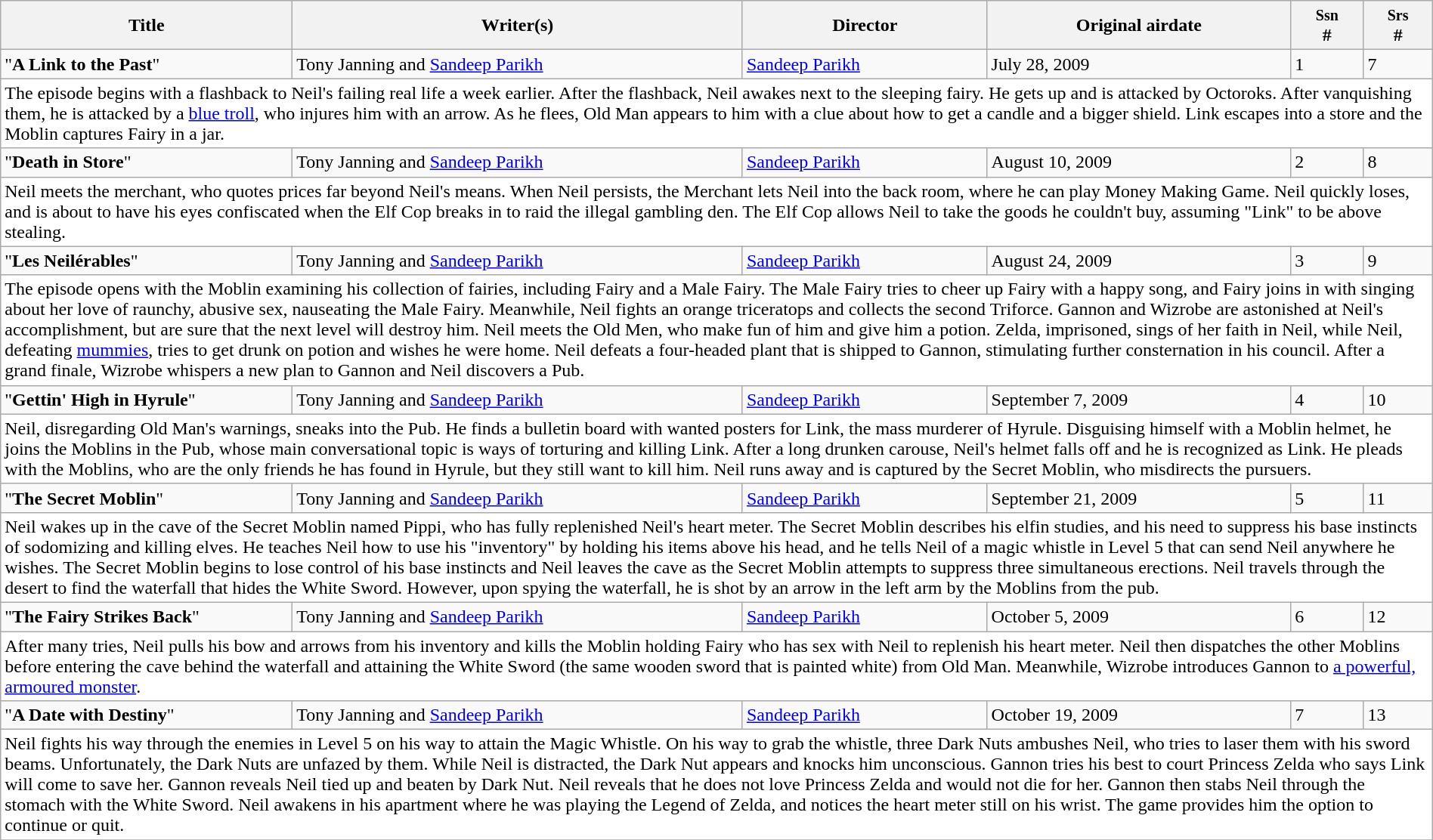<table class="wikitable" width="100%">
<tr>
<th width="250">Title</th>
<th align="center">Writer(s)</th>
<th align="center">Director</th>
<th align="center">Original airdate</th>
<th align="center"><small>Ssn</small><br>#</th>
<th align="center"><small>Srs</small><br>#</th>
</tr>
<tr>
<td>"<strong>A Link to the Past</strong>"</td>
<td>Tony Janning and <a href='#'>Sandeep Parikh</a></td>
<td><a href='#'>Sandeep Parikh</a></td>
<td>July 28, 2009</td>
<td>1</td>
<td>7</td>
</tr>
<tr>
<td colspan="6" bgcolor="FFFFFF">The episode begins with a flashback to Neil's failing real life a week earlier. After the flashback, Neil awakes next to the sleeping fairy. He gets up and is attacked by Octoroks. After vanquishing them, he is attacked by a <a href='#'>blue troll</a>, who injures him with an arrow. As he flees, Old Man appears to him with a clue about how to get a candle and a bigger shield. Link escapes into a store and the Moblin captures Fairy in a jar.</td>
</tr>
<tr>
<td>"<strong>Death in Store</strong>"</td>
<td>Tony Janning and <a href='#'>Sandeep Parikh</a></td>
<td><a href='#'>Sandeep Parikh</a></td>
<td>August 10, 2009</td>
<td>2</td>
<td>8</td>
</tr>
<tr>
<td colspan="6" bgcolor="FFFFFF">Neil meets the merchant, who quotes prices far beyond Neil's means. When Neil persists, the Merchant lets Neil into the back room, where he can play Money Making Game. Neil quickly loses, and is about to have his eyes confiscated when the Elf Cop breaks in to raid the illegal gambling den. The Elf Cop allows Neil to take the goods he couldn't buy, assuming "Link" to be above stealing.</td>
</tr>
<tr>
<td>"<strong>Les Neilérables</strong>"</td>
<td>Tony Janning and <a href='#'>Sandeep Parikh</a></td>
<td><a href='#'>Sandeep Parikh</a></td>
<td>August 24, 2009</td>
<td>3</td>
<td>9</td>
</tr>
<tr>
<td colspan="6" bgcolor="FFFFFF">The episode opens with the Moblin examining his collection of fairies, including Fairy and a Male Fairy. The Male Fairy tries to cheer up Fairy with a happy song, and Fairy joins in with singing about her love of raunchy, abusive sex, nauseating the Male Fairy. Meanwhile, Neil fights an orange triceratops and collects the second Triforce. Gannon and Wizrobe are astonished at Neil's accomplishment, but are sure that the next level will destroy him. Neil meets the Old Men, who make fun of him and give him a potion. Zelda, imprisoned, sings of her faith in Neil, while Neil, defeating <a href='#'>mummies</a>, tries to get drunk on potion and wishes he were home. Neil defeats a four-headed plant that is shipped to Gannon, stimulating further consternation in his council. After a grand finale, Wizrobe whispers a new plan to Gannon and Neil discovers a Pub.</td>
</tr>
<tr>
<td>"<strong>Gettin' High in Hyrule</strong>"</td>
<td>Tony Janning and <a href='#'>Sandeep Parikh</a></td>
<td><a href='#'>Sandeep Parikh</a></td>
<td>September 7, 2009</td>
<td>4</td>
<td>10</td>
</tr>
<tr>
<td colspan="6" bgcolor="FFFFFF">Neil, disregarding Old Man's warnings, sneaks into the Pub. He finds a bulletin board with wanted posters for Link, the mass murderer of Hyrule. Disguising himself with a Moblin helmet, he joins the Moblins in the Pub, whose main conversational topic is ways of torturing and killing Link. After a long drunken carouse, Neil's helmet falls off and he is recognized as Link.  He pleads with the Moblins, who are the only friends he has found in Hyrule, but they still want to kill him. Neil runs away and is captured by the Secret Moblin, who misdirects the pursuers.</td>
</tr>
<tr>
<td>"<strong>The Secret Moblin</strong>"</td>
<td>Tony Janning and <a href='#'>Sandeep Parikh</a></td>
<td><a href='#'>Sandeep Parikh</a></td>
<td>September 21, 2009</td>
<td>5</td>
<td>11</td>
</tr>
<tr>
<td colspan="6" bgcolor="FFFFFF">Neil wakes up in the cave of the Secret Moblin named Pippi, who has fully replenished Neil's heart meter. The Secret Moblin describes his elfin studies, and his need to suppress his base instincts of sodomizing and killing elves. He teaches Neil how to use his "inventory" by holding his items above his head, and he tells Neil of a magic whistle in Level 5 that can send Neil anywhere he wishes. The Secret Moblin begins to lose control of his base instincts and Neil leaves the cave as the Secret Moblin attempts to suppress three simultaneous erections. Neil travels through the desert to find the waterfall that hides the White Sword. However, upon spying the waterfall, he is shot by an arrow in the left arm by the Moblins from the pub.</td>
</tr>
<tr>
<td>"<strong>The Fairy Strikes Back</strong>"</td>
<td>Tony Janning and <a href='#'>Sandeep Parikh</a></td>
<td><a href='#'>Sandeep Parikh</a></td>
<td>October 5, 2009</td>
<td>6</td>
<td>12</td>
</tr>
<tr>
<td colspan="6" bgcolor="FFFFFF">After many tries, Neil pulls his bow and arrows from his inventory and kills the Moblin holding Fairy who has sex with Neil to replenish his heart meter. Neil then dispatches the other Moblins before entering the cave behind the waterfall and attaining the White Sword (the same wooden sword that is painted white) from Old Man. Meanwhile, Wizrobe introduces Gannon to <a href='#'>a powerful, armoured monster</a>.</td>
</tr>
<tr>
<td>"<strong>A Date with Destiny</strong>"</td>
<td>Tony Janning and <a href='#'>Sandeep Parikh</a></td>
<td><a href='#'>Sandeep Parikh</a></td>
<td>October 19, 2009</td>
<td>7</td>
<td>13</td>
</tr>
<tr>
<td colspan="6" bgcolor="FFFFFF">Neil fights his way through the enemies in Level 5 on his way to attain the Magic Whistle. On his way to grab the whistle, three Dark Nuts ambushes Neil, who tries to laser them with his sword beams. Unfortunately, the Dark Nuts are unfazed by them. While Neil is distracted, the Dark Nut appears and knocks him unconscious. Gannon tries his best to court Princess Zelda who says Link will come to save her. Gannon reveals Neil tied up and beaten by Dark Nut. Neil reveals that he does not love Princess Zelda and would not die for her. Gannon then stabs Neil through the stomach with the White Sword. Neil awakens in his apartment where he was playing the Legend of Zelda, and notices the heart meter still on his wrist.  The game provides him the option to continue or quit.</td>
</tr>
<tr>
</tr>
</table>
